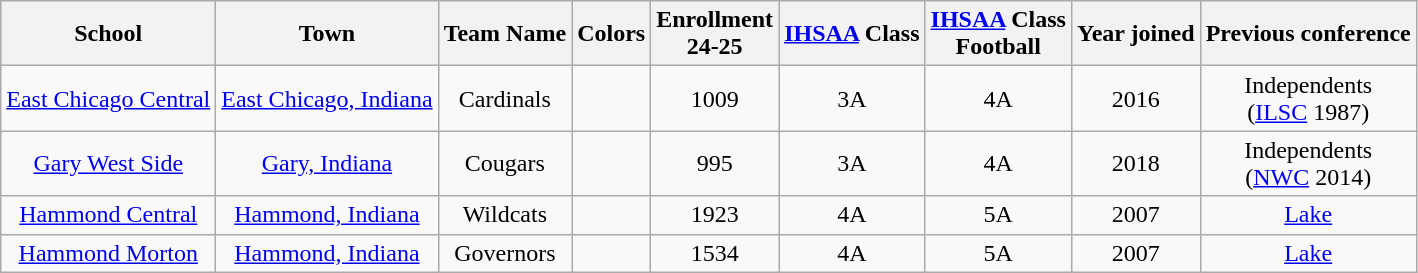<table class="wikitable sortable mw-collapsible" style="text-align:center;">
<tr>
<th>School</th>
<th>Town</th>
<th>Team Name</th>
<th>Colors</th>
<th>Enrollment  <br> 24-25</th>
<th><a href='#'>IHSAA</a> Class</th>
<th><a href='#'>IHSAA</a> Class <br> Football</th>
<th>Year joined</th>
<th>Previous conference</th>
</tr>
<tr>
<td><a href='#'>East Chicago Central</a></td>
<td><a href='#'>East Chicago, Indiana</a></td>
<td>Cardinals</td>
<td> </td>
<td>1009</td>
<td>3A</td>
<td>4A</td>
<td>2016</td>
<td>Independents<br>(<a href='#'>ILSC</a> 1987)</td>
</tr>
<tr>
<td><a href='#'>Gary West Side</a></td>
<td><a href='#'>Gary, Indiana</a></td>
<td>Cougars</td>
<td> </td>
<td>995</td>
<td>3A</td>
<td>4A</td>
<td>2018</td>
<td>Independents<br>(<a href='#'>NWC</a> 2014)</td>
</tr>
<tr>
<td><a href='#'>Hammond Central</a></td>
<td><a href='#'>Hammond, Indiana</a></td>
<td>Wildcats</td>
<td> </td>
<td>1923</td>
<td>4A</td>
<td>5A</td>
<td>2007</td>
<td><a href='#'>Lake</a></td>
</tr>
<tr>
<td><a href='#'>Hammond Morton</a></td>
<td><a href='#'>Hammond, Indiana</a></td>
<td>Governors</td>
<td> </td>
<td>1534</td>
<td>4A</td>
<td>5A</td>
<td>2007</td>
<td><a href='#'>Lake</a></td>
</tr>
</table>
